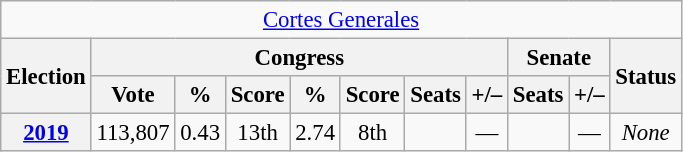<table class="wikitable" style="font-size:95%; text-align:center;">
<tr>
<td colspan="11"><a href='#'>Cortes Generales</a></td>
</tr>
<tr>
<th rowspan="2">Election</th>
<th colspan="7">Congress</th>
<th colspan="2">Senate</th>
<th rowspan="2">Status</th>
</tr>
<tr>
<th>Vote</th>
<th>%</th>
<th>Score</th>
<th>%</th>
<th>Score</th>
<th>Seats</th>
<th>+/–</th>
<th>Seats</th>
<th>+/–</th>
</tr>
<tr>
<th><a href='#'>2019</a></th>
<td>113,807</td>
<td>0.43</td>
<td>13th</td>
<td>2.74</td>
<td>8th</td>
<td></td>
<td>—</td>
<td></td>
<td>—</td>
<td><em>None</em></td>
</tr>
</table>
